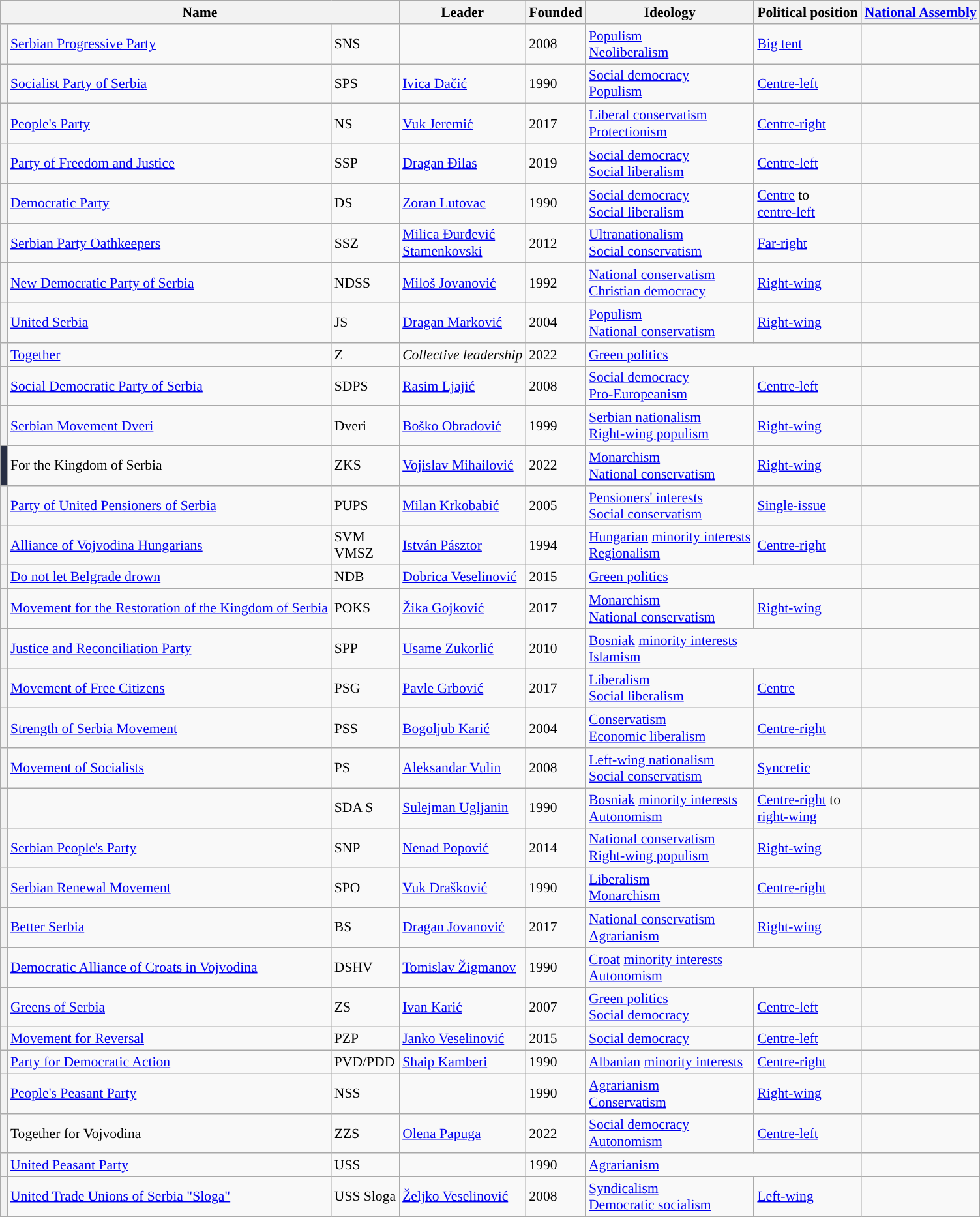<table class="wikitable" style="font-size:90%">
<tr>
<th colspan="3">Name</th>
<th>Leader</th>
<th>Founded</th>
<th>Ideology</th>
<th>Political position</th>
<th><a href='#'>National Assembly</a></th>
</tr>
<tr>
<th style="background:"></th>
<td><a href='#'>Serbian Progressive Party</a><br><small><em></em></small></td>
<td>SNS</td>
<td></td>
<td>2008</td>
<td><a href='#'>Populism</a><br><a href='#'>Neoliberalism</a></td>
<td><a href='#'>Big tent</a></td>
<td></td>
</tr>
<tr>
<th style="background-color:"></th>
<td><a href='#'>Socialist Party of Serbia</a><br><small><em></em></small></td>
<td>SPS</td>
<td><a href='#'>Ivica Dačić</a></td>
<td>1990</td>
<td><a href='#'>Social democracy</a><br><a href='#'>Populism</a></td>
<td><a href='#'>Centre-left</a></td>
<td></td>
</tr>
<tr>
<th style="background-color:"></th>
<td><a href='#'>People's Party</a><br><small><em></em></small></td>
<td>NS</td>
<td><a href='#'>Vuk Jeremić</a></td>
<td>2017</td>
<td><a href='#'>Liberal conservatism</a><br><a href='#'>Protectionism</a></td>
<td><a href='#'>Centre-right</a></td>
<td></td>
</tr>
<tr>
<th style="background-color:"></th>
<td><a href='#'>Party of Freedom and Justice</a><br><small><em></em></small></td>
<td>SSP</td>
<td><a href='#'>Dragan Đilas</a></td>
<td>2019</td>
<td><a href='#'>Social democracy</a><br><a href='#'>Social liberalism</a></td>
<td><a href='#'>Centre-left</a></td>
<td></td>
</tr>
<tr>
<th style="background-color:"></th>
<td><a href='#'>Democratic Party</a><br><small><em></em></small></td>
<td>DS</td>
<td><a href='#'>Zoran Lutovac</a></td>
<td>1990</td>
<td><a href='#'>Social democracy</a><br><a href='#'>Social liberalism</a></td>
<td><a href='#'>Centre</a> to<br><a href='#'>centre-left</a></td>
<td></td>
</tr>
<tr>
<th style="background-color:"></th>
<td><a href='#'>Serbian Party Oathkeepers</a><br><small><em></em></small></td>
<td>SSZ</td>
<td><a href='#'>Milica Đurđević<br>Stamenkovski</a></td>
<td>2012</td>
<td><a href='#'>Ultranationalism</a><br><a href='#'>Social conservatism</a></td>
<td><a href='#'>Far-right</a></td>
<td></td>
</tr>
<tr>
<th style="background-color:"></th>
<td><a href='#'>New Democratic Party of Serbia</a><br><small><em></em></small></td>
<td>NDSS</td>
<td><a href='#'>Miloš Jovanović</a></td>
<td>1992</td>
<td><a href='#'>National conservatism</a><br><a href='#'>Christian democracy</a></td>
<td><a href='#'>Right-wing</a></td>
<td></td>
</tr>
<tr>
<th style="background-color:"></th>
<td><a href='#'>United Serbia</a><br><small><em></em></small></td>
<td>JS</td>
<td><a href='#'>Dragan Marković</a></td>
<td>2004</td>
<td><a href='#'>Populism</a><br><a href='#'>National conservatism</a></td>
<td><a href='#'>Right-wing</a></td>
<td></td>
</tr>
<tr>
<th style="background-color:"></th>
<td><a href='#'>Together</a><br><small><em></em></small></td>
<td>Z</td>
<td><em>Collective leadership</em></td>
<td>2022</td>
<td colspan="2"><a href='#'>Green politics</a></td>
<td></td>
</tr>
<tr>
<th style="background-color:"></th>
<td><a href='#'>Social Democratic Party of Serbia</a><br><small><em></em></small></td>
<td>SDPS</td>
<td><a href='#'>Rasim Ljajić</a></td>
<td>2008</td>
<td><a href='#'>Social democracy</a><br><a href='#'>Pro-Europeanism</a></td>
<td><a href='#'>Centre-left</a></td>
<td></td>
</tr>
<tr>
<th style="background-color:"></th>
<td><a href='#'>Serbian Movement Dveri</a><br><small><em></em></small></td>
<td>Dveri</td>
<td><a href='#'>Boško Obradović</a></td>
<td>1999</td>
<td><a href='#'>Serbian nationalism</a><br><a href='#'>Right-wing populism</a></td>
<td><a href='#'>Right-wing</a></td>
<td></td>
</tr>
<tr>
<th style="background-color:#282F44"></th>
<td>For the Kingdom of Serbia<br><small><em></em></small></td>
<td>ZKS</td>
<td><a href='#'>Vojislav Mihailović</a></td>
<td>2022</td>
<td><a href='#'>Monarchism</a><br><a href='#'>National conservatism</a></td>
<td><a href='#'>Right-wing</a></td>
<td></td>
</tr>
<tr>
<th style="background-color:"></th>
<td><a href='#'>Party of United Pensioners of Serbia</a><br><small><em></em></small></td>
<td>PUPS</td>
<td><a href='#'>Milan Krkobabić</a></td>
<td>2005</td>
<td><a href='#'>Pensioners' interests</a><br><a href='#'>Social conservatism</a></td>
<td><a href='#'>Single-issue</a></td>
<td></td>
</tr>
<tr>
<th style="background-color:"></th>
<td><a href='#'>Alliance of Vojvodina Hungarians</a><br><small><em></em></small></td>
<td>SVM<br>VMSZ</td>
<td><a href='#'>István Pásztor</a></td>
<td>1994</td>
<td><a href='#'>Hungarian</a> <a href='#'>minority interests</a><br><a href='#'>Regionalism</a></td>
<td><a href='#'>Centre-right</a></td>
<td></td>
</tr>
<tr>
<th style="background-color:"></th>
<td><a href='#'>Do not let Belgrade drown</a><br><small><em></em></small></td>
<td>NDB</td>
<td><a href='#'>Dobrica Veselinović</a></td>
<td>2015</td>
<td colspan="2"><a href='#'>Green politics</a></td>
<td></td>
</tr>
<tr>
<th style="background-color:"></th>
<td><a href='#'>Movement for the Restoration of the Kingdom of Serbia</a><br><small><em></em></small></td>
<td>POKS</td>
<td><a href='#'>Žika Gojković</a></td>
<td>2017</td>
<td><a href='#'>Monarchism</a><br><a href='#'>National conservatism</a></td>
<td><a href='#'>Right-wing</a></td>
<td></td>
</tr>
<tr>
<th style="background-color:"></th>
<td><a href='#'>Justice and Reconciliation Party</a><br><small><em></em></small></td>
<td>SPP</td>
<td><a href='#'>Usame Zukorlić</a></td>
<td>2010</td>
<td colspan="2"><a href='#'>Bosniak</a> <a href='#'>minority interests</a><br><a href='#'>Islamism</a></td>
<td></td>
</tr>
<tr>
<th style="background-color:"></th>
<td><a href='#'>Movement of Free Citizens</a><br><small><em></em></small></td>
<td>PSG</td>
<td><a href='#'>Pavle Grbović</a></td>
<td>2017</td>
<td><a href='#'>Liberalism</a><br><a href='#'>Social liberalism</a></td>
<td><a href='#'>Centre</a></td>
<td></td>
</tr>
<tr>
<th style="background-color:"></th>
<td><a href='#'>Strength of Serbia Movement</a><br><small><em></em></small></td>
<td>PSS</td>
<td><a href='#'>Bogoljub Karić</a></td>
<td>2004</td>
<td><a href='#'>Conservatism</a><br><a href='#'>Economic liberalism</a></td>
<td><a href='#'>Centre-right</a></td>
<td></td>
</tr>
<tr>
<th style="background-color:"></th>
<td><a href='#'>Movement of Socialists</a><br><small><em></em></small></td>
<td>PS</td>
<td><a href='#'>Aleksandar Vulin</a></td>
<td>2008</td>
<td><a href='#'>Left-wing nationalism</a><br><a href='#'>Social conservatism</a></td>
<td><a href='#'>Syncretic</a></td>
<td></td>
</tr>
<tr>
<th style="background-color:"></th>
<td><br><small><em></em></small></td>
<td>SDA S</td>
<td><a href='#'>Sulejman Ugljanin</a></td>
<td>1990</td>
<td><a href='#'>Bosniak</a> <a href='#'>minority interests</a><br><a href='#'>Autonomism</a></td>
<td><a href='#'>Centre-right</a> to<br><a href='#'>right-wing</a></td>
<td></td>
</tr>
<tr>
<th style="background-color:"></th>
<td><a href='#'>Serbian People's Party</a><br><small><em></em></small></td>
<td>SNP</td>
<td><a href='#'>Nenad Popović</a></td>
<td>2014</td>
<td><a href='#'>National conservatism</a><br><a href='#'>Right-wing populism</a></td>
<td><a href='#'>Right-wing</a></td>
<td></td>
</tr>
<tr>
<th style="background-color:"></th>
<td><a href='#'>Serbian Renewal Movement</a><br><small><em></em></small></td>
<td>SPO</td>
<td><a href='#'>Vuk Drašković</a></td>
<td>1990</td>
<td><a href='#'>Liberalism</a><br><a href='#'>Monarchism</a></td>
<td><a href='#'>Centre-right</a></td>
<td></td>
</tr>
<tr>
<th style="background-color:"></th>
<td><a href='#'>Better Serbia</a><br><small><em></em></small></td>
<td>BS</td>
<td><a href='#'>Dragan Jovanović</a></td>
<td>2017</td>
<td><a href='#'>National conservatism</a><br><a href='#'>Agrarianism</a></td>
<td><a href='#'>Right-wing</a></td>
<td></td>
</tr>
<tr>
<th style="background-color:"></th>
<td><a href='#'>Democratic Alliance of Croats in Vojvodina</a><br><small><em></em></small></td>
<td>DSHV</td>
<td><a href='#'>Tomislav Žigmanov</a></td>
<td>1990</td>
<td colspan="2"><a href='#'>Croat</a> <a href='#'>minority interests</a><br><a href='#'>Autonomism</a></td>
<td></td>
</tr>
<tr>
<th style="background-color:"></th>
<td><a href='#'>Greens of Serbia</a><br><small><em></em></small></td>
<td>ZS</td>
<td><a href='#'>Ivan Karić</a></td>
<td>2007</td>
<td><a href='#'>Green politics</a><br><a href='#'>Social democracy</a></td>
<td><a href='#'>Centre-left</a></td>
<td></td>
</tr>
<tr>
<th style="background-color:"></th>
<td><a href='#'>Movement for Reversal</a><br><small><em></em></small></td>
<td>PZP</td>
<td><a href='#'>Janko Veselinović</a></td>
<td>2015</td>
<td><a href='#'>Social democracy</a></td>
<td><a href='#'>Centre-left</a></td>
<td></td>
</tr>
<tr>
<th style="background-color:"></th>
<td><a href='#'>Party for Democratic Action</a><br><small><em></em></small></td>
<td>PVD/PDD</td>
<td><a href='#'>Shaip Kamberi</a></td>
<td>1990</td>
<td><a href='#'>Albanian</a> <a href='#'>minority interests</a></td>
<td><a href='#'>Centre-right</a></td>
<td></td>
</tr>
<tr>
<th style="background-color:"></th>
<td><a href='#'>People's Peasant Party</a><br><small><em></em></small></td>
<td>NSS</td>
<td></td>
<td>1990</td>
<td><a href='#'>Agrarianism</a><br><a href='#'>Conservatism</a></td>
<td><a href='#'>Right-wing</a></td>
<td></td>
</tr>
<tr>
<th style="background-color:"></th>
<td>Together for Vojvodina<br><small><em></em></small></td>
<td>ZZS</td>
<td><a href='#'>Olena Papuga</a></td>
<td>2022</td>
<td><a href='#'>Social democracy</a><br><a href='#'>Autonomism</a></td>
<td><a href='#'>Centre-left</a></td>
<td></td>
</tr>
<tr>
<th style="background-color:"></th>
<td><a href='#'>United Peasant Party</a><br><small><em></em></small></td>
<td>USS</td>
<td></td>
<td>1990</td>
<td colspan="2"><a href='#'>Agrarianism</a></td>
<td></td>
</tr>
<tr>
<th style="background-color:"></th>
<td><a href='#'>United Trade Unions of Serbia "Sloga"</a><br><small><em></em></small></td>
<td>USS Sloga</td>
<td><a href='#'>Željko Veselinović</a></td>
<td>2008</td>
<td><a href='#'>Syndicalism</a><br><a href='#'>Democratic socialism</a></td>
<td><a href='#'>Left-wing</a></td>
<td></td>
</tr>
</table>
